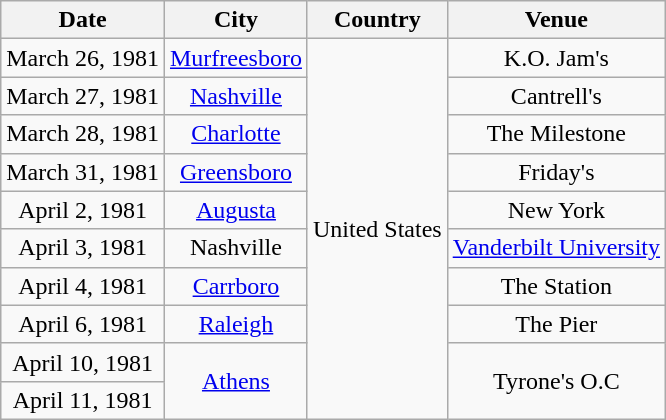<table class="wikitable" style="text-align:center;">
<tr>
<th>Date</th>
<th>City</th>
<th>Country</th>
<th>Venue</th>
</tr>
<tr>
<td>March 26, 1981</td>
<td><a href='#'>Murfreesboro</a></td>
<td rowspan="10">United States</td>
<td>K.O. Jam's</td>
</tr>
<tr>
<td>March 27, 1981</td>
<td><a href='#'>Nashville</a></td>
<td>Cantrell's</td>
</tr>
<tr>
<td>March 28, 1981</td>
<td><a href='#'>Charlotte</a></td>
<td>The Milestone</td>
</tr>
<tr>
<td>March 31, 1981</td>
<td><a href='#'>Greensboro</a></td>
<td>Friday's</td>
</tr>
<tr>
<td>April 2, 1981</td>
<td><a href='#'>Augusta</a></td>
<td>New York</td>
</tr>
<tr>
<td>April 3, 1981</td>
<td>Nashville</td>
<td><a href='#'>Vanderbilt University</a></td>
</tr>
<tr>
<td>April 4, 1981</td>
<td><a href='#'>Carrboro</a></td>
<td>The Station</td>
</tr>
<tr>
<td>April 6, 1981</td>
<td><a href='#'>Raleigh</a></td>
<td>The Pier</td>
</tr>
<tr>
<td>April 10, 1981</td>
<td rowspan="2"><a href='#'>Athens</a></td>
<td rowspan="2">Tyrone's O.C</td>
</tr>
<tr>
<td>April 11, 1981</td>
</tr>
</table>
